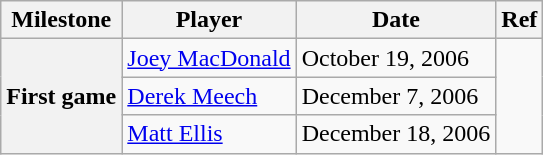<table class="wikitable">
<tr>
<th scope="col">Milestone</th>
<th scope="col">Player</th>
<th scope="col">Date</th>
<th scope="col">Ref</th>
</tr>
<tr>
<th rowspan=3>First game</th>
<td><a href='#'>Joey MacDonald</a></td>
<td>October 19, 2006</td>
<td rowspan=3></td>
</tr>
<tr>
<td><a href='#'>Derek Meech</a></td>
<td>December 7, 2006</td>
</tr>
<tr>
<td><a href='#'>Matt Ellis</a></td>
<td>December 18, 2006</td>
</tr>
</table>
